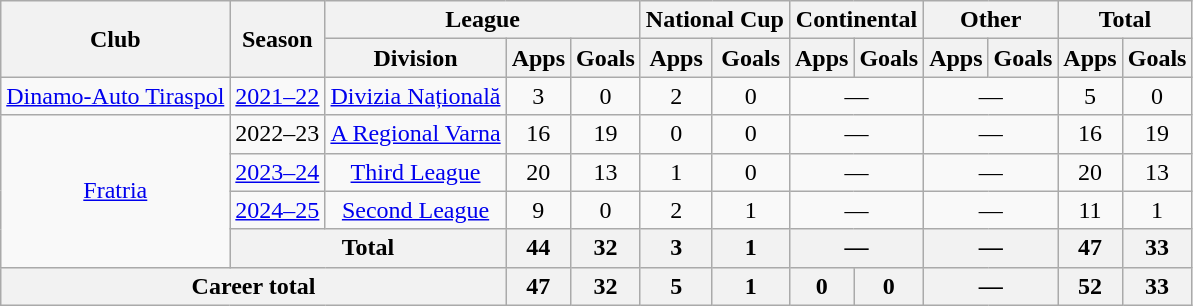<table class="wikitable" style="text-align:center">
<tr>
<th rowspan="2">Club</th>
<th rowspan="2">Season</th>
<th colspan="3">League</th>
<th colspan="2">National Cup</th>
<th colspan="2">Continental</th>
<th colspan="2">Other</th>
<th colspan="2">Total</th>
</tr>
<tr>
<th>Division</th>
<th>Apps</th>
<th>Goals</th>
<th>Apps</th>
<th>Goals</th>
<th>Apps</th>
<th>Goals</th>
<th>Apps</th>
<th>Goals</th>
<th>Apps</th>
<th>Goals</th>
</tr>
<tr>
<td rowspan="1"><a href='#'>Dinamo-Auto Tiraspol</a></td>
<td><a href='#'>2021–22</a></td>
<td rowspan="1"><a href='#'>Divizia Națională</a></td>
<td>3</td>
<td>0</td>
<td>2</td>
<td>0</td>
<td colspan="2">—</td>
<td colspan="2">—</td>
<td>5</td>
<td>0</td>
</tr>
<tr>
<td rowspan="4"><a href='#'>Fratria</a></td>
<td>2022–23</td>
<td rowspan="1"><a href='#'>A Regional Varna</a></td>
<td>16</td>
<td>19</td>
<td>0</td>
<td>0</td>
<td colspan="2">—</td>
<td colspan="2">—</td>
<td>16</td>
<td>19</td>
</tr>
<tr>
<td><a href='#'>2023–24</a></td>
<td rowspan="1"><a href='#'>Third League</a></td>
<td>20</td>
<td>13</td>
<td>1</td>
<td>0</td>
<td colspan="2">—</td>
<td colspan="2">—</td>
<td>20</td>
<td>13</td>
</tr>
<tr>
<td><a href='#'>2024–25</a></td>
<td rowspan="1"><a href='#'>Second League</a></td>
<td>9</td>
<td>0</td>
<td>2</td>
<td>1</td>
<td colspan="2">—</td>
<td colspan="2">—</td>
<td>11</td>
<td>1</td>
</tr>
<tr>
<th colspan="2">Total</th>
<th>44</th>
<th>32</th>
<th>3</th>
<th>1</th>
<th colspan="2">—</th>
<th colspan="2">—</th>
<th>47</th>
<th>33</th>
</tr>
<tr>
<th colspan="3">Career total</th>
<th>47</th>
<th>32</th>
<th>5</th>
<th>1</th>
<th>0</th>
<th>0</th>
<th colspan="2">—</th>
<th>52</th>
<th>33</th>
</tr>
</table>
